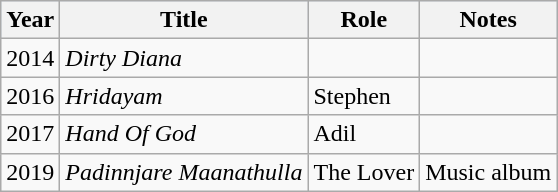<table class="wikitable">
<tr style="background:#d1e4fd;">
<th>Year</th>
<th>Title</th>
<th>Role</th>
<th>Notes</th>
</tr>
<tr>
<td>2014</td>
<td><em>Dirty Diana</em></td>
<td></td>
<td></td>
</tr>
<tr>
<td>2016</td>
<td><em>Hridayam</em></td>
<td>Stephen</td>
<td></td>
</tr>
<tr>
<td>2017</td>
<td><em>Hand Of God</em></td>
<td>Adil</td>
<td></td>
</tr>
<tr>
<td>2019</td>
<td><em>Padinnjare Maanathulla</em></td>
<td>The Lover</td>
<td>Music album</td>
</tr>
</table>
